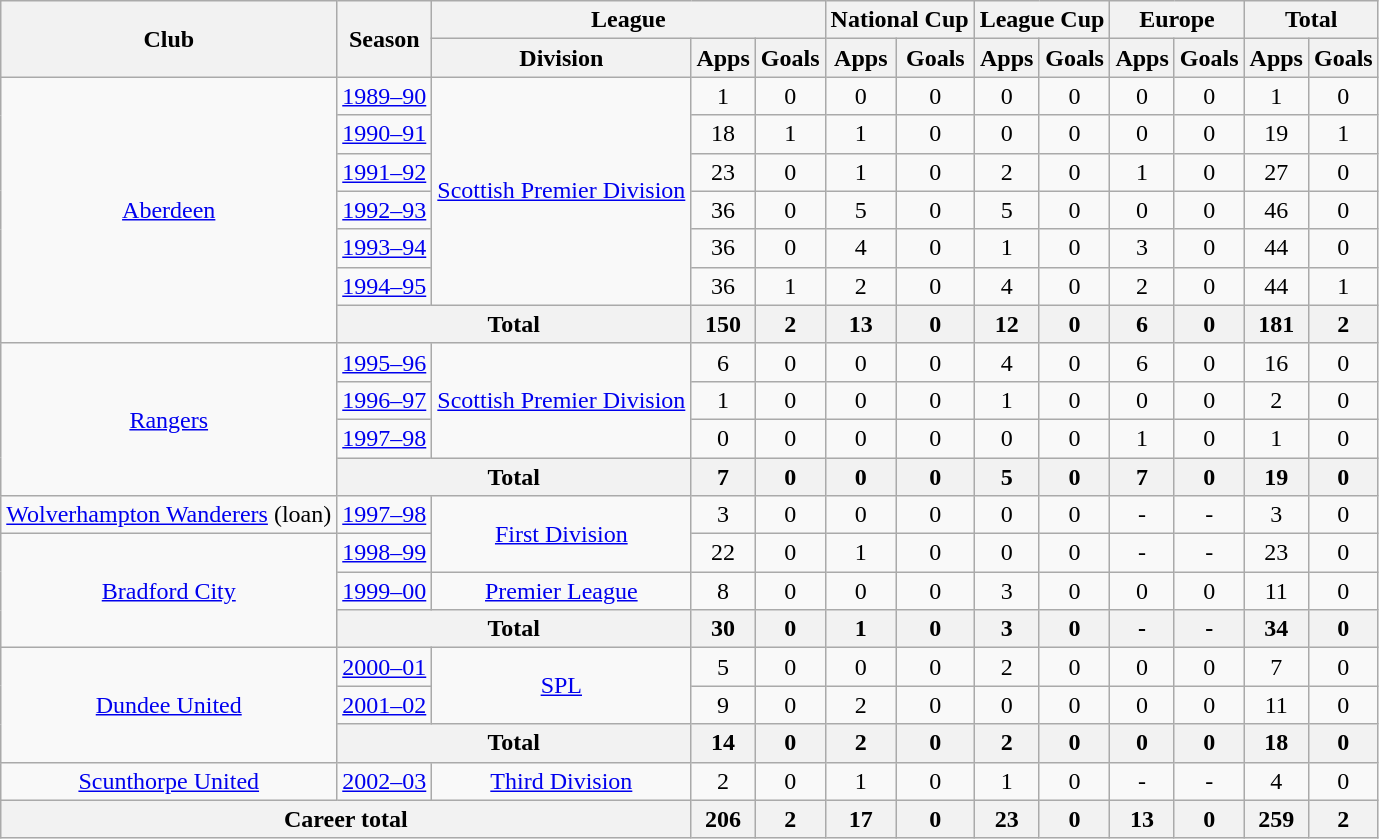<table class="wikitable" style="text-align:center">
<tr>
<th rowspan="2">Club</th>
<th rowspan="2">Season</th>
<th colspan="3">League</th>
<th colspan="2">National Cup</th>
<th colspan="2">League Cup</th>
<th colspan="2">Europe</th>
<th colspan="2">Total</th>
</tr>
<tr>
<th>Division</th>
<th>Apps</th>
<th>Goals</th>
<th>Apps</th>
<th>Goals</th>
<th>Apps</th>
<th>Goals</th>
<th>Apps</th>
<th>Goals</th>
<th>Apps</th>
<th>Goals</th>
</tr>
<tr>
<td rowspan="7"><a href='#'>Aberdeen</a></td>
<td><a href='#'>1989–90</a></td>
<td rowspan="6"><a href='#'>Scottish Premier Division</a></td>
<td>1</td>
<td>0</td>
<td>0</td>
<td>0</td>
<td>0</td>
<td>0</td>
<td>0</td>
<td>0</td>
<td>1</td>
<td>0</td>
</tr>
<tr>
<td><a href='#'>1990–91</a></td>
<td>18</td>
<td>1</td>
<td>1</td>
<td>0</td>
<td>0</td>
<td>0</td>
<td>0</td>
<td>0</td>
<td>19</td>
<td>1</td>
</tr>
<tr>
<td><a href='#'>1991–92</a></td>
<td>23</td>
<td>0</td>
<td>1</td>
<td>0</td>
<td>2</td>
<td>0</td>
<td>1</td>
<td>0</td>
<td>27</td>
<td>0</td>
</tr>
<tr>
<td><a href='#'>1992–93</a></td>
<td>36</td>
<td>0</td>
<td>5</td>
<td>0</td>
<td>5</td>
<td>0</td>
<td>0</td>
<td>0</td>
<td>46</td>
<td>0</td>
</tr>
<tr>
<td><a href='#'>1993–94</a></td>
<td>36</td>
<td>0</td>
<td>4</td>
<td>0</td>
<td>1</td>
<td>0</td>
<td>3</td>
<td>0</td>
<td>44</td>
<td>0</td>
</tr>
<tr>
<td><a href='#'>1994–95</a></td>
<td>36</td>
<td>1</td>
<td>2</td>
<td>0</td>
<td>4</td>
<td>0</td>
<td>2</td>
<td>0</td>
<td>44</td>
<td>1</td>
</tr>
<tr>
<th colspan="2">Total</th>
<th>150</th>
<th>2</th>
<th>13</th>
<th>0</th>
<th>12</th>
<th>0</th>
<th>6</th>
<th>0</th>
<th>181</th>
<th>2</th>
</tr>
<tr>
<td rowspan="4"><a href='#'>Rangers</a></td>
<td><a href='#'>1995–96</a></td>
<td rowspan="3"><a href='#'>Scottish Premier Division</a></td>
<td>6</td>
<td>0</td>
<td>0</td>
<td>0</td>
<td>4</td>
<td>0</td>
<td>6</td>
<td>0</td>
<td>16</td>
<td>0</td>
</tr>
<tr>
<td><a href='#'>1996–97</a></td>
<td>1</td>
<td>0</td>
<td>0</td>
<td>0</td>
<td>1</td>
<td>0</td>
<td>0</td>
<td>0</td>
<td>2</td>
<td>0</td>
</tr>
<tr>
<td><a href='#'>1997–98</a></td>
<td>0</td>
<td>0</td>
<td>0</td>
<td>0</td>
<td>0</td>
<td>0</td>
<td>1</td>
<td>0</td>
<td>1</td>
<td>0</td>
</tr>
<tr>
<th colspan="2">Total</th>
<th>7</th>
<th>0</th>
<th>0</th>
<th>0</th>
<th>5</th>
<th>0</th>
<th>7</th>
<th>0</th>
<th>19</th>
<th>0</th>
</tr>
<tr>
<td><a href='#'>Wolverhampton Wanderers</a> (loan)</td>
<td><a href='#'>1997–98</a></td>
<td rowspan="2"><a href='#'>First Division</a></td>
<td>3</td>
<td>0</td>
<td>0</td>
<td>0</td>
<td>0</td>
<td>0</td>
<td>-</td>
<td>-</td>
<td>3</td>
<td>0</td>
</tr>
<tr>
<td rowspan="3"><a href='#'>Bradford City</a></td>
<td><a href='#'>1998–99</a></td>
<td>22</td>
<td>0</td>
<td>1</td>
<td>0</td>
<td>0</td>
<td>0</td>
<td>-</td>
<td>-</td>
<td>23</td>
<td>0</td>
</tr>
<tr>
<td><a href='#'>1999–00</a></td>
<td><a href='#'>Premier League</a></td>
<td>8</td>
<td>0</td>
<td>0</td>
<td>0</td>
<td>3</td>
<td>0</td>
<td>0</td>
<td>0</td>
<td>11</td>
<td>0</td>
</tr>
<tr>
<th colspan="2">Total</th>
<th>30</th>
<th>0</th>
<th>1</th>
<th>0</th>
<th>3</th>
<th>0</th>
<th>-</th>
<th>-</th>
<th>34</th>
<th>0</th>
</tr>
<tr>
<td rowspan="3"><a href='#'>Dundee United</a></td>
<td><a href='#'>2000–01</a></td>
<td rowspan="2"><a href='#'>SPL</a></td>
<td>5</td>
<td>0</td>
<td>0</td>
<td>0</td>
<td>2</td>
<td>0</td>
<td>0</td>
<td>0</td>
<td>7</td>
<td>0</td>
</tr>
<tr>
<td><a href='#'>2001–02</a></td>
<td>9</td>
<td>0</td>
<td>2</td>
<td>0</td>
<td>0</td>
<td>0</td>
<td>0</td>
<td>0</td>
<td>11</td>
<td>0</td>
</tr>
<tr>
<th colspan="2">Total</th>
<th>14</th>
<th>0</th>
<th>2</th>
<th>0</th>
<th>2</th>
<th>0</th>
<th>0</th>
<th>0</th>
<th>18</th>
<th>0</th>
</tr>
<tr>
<td><a href='#'>Scunthorpe United</a></td>
<td><a href='#'>2002–03</a></td>
<td><a href='#'>Third Division</a></td>
<td>2</td>
<td>0</td>
<td>1</td>
<td>0</td>
<td>1</td>
<td>0</td>
<td>-</td>
<td>-</td>
<td>4</td>
<td>0</td>
</tr>
<tr>
<th colspan="3">Career total</th>
<th>206</th>
<th>2</th>
<th>17</th>
<th>0</th>
<th>23</th>
<th>0</th>
<th>13</th>
<th>0</th>
<th>259</th>
<th>2</th>
</tr>
</table>
